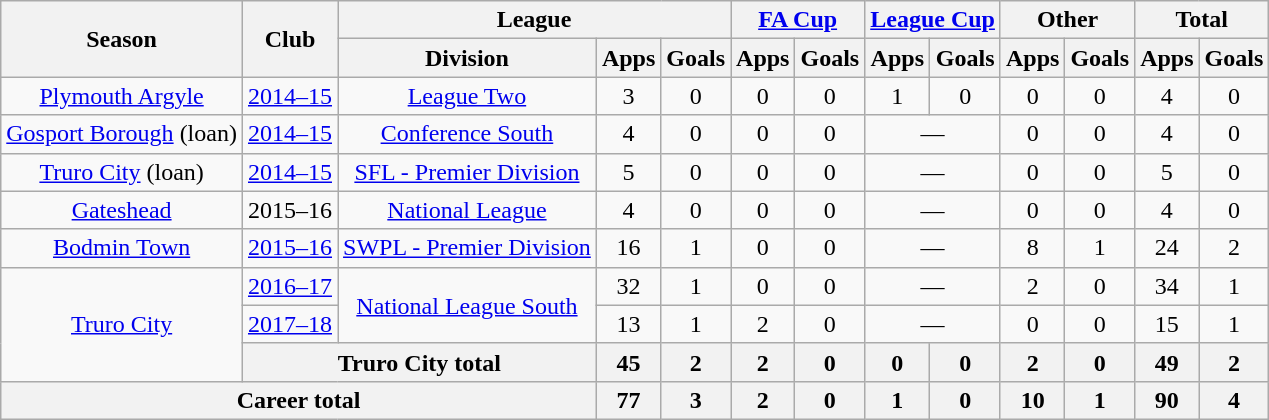<table class="wikitable" style="text-align:center">
<tr>
<th rowspan="2">Season</th>
<th rowspan="2">Club</th>
<th colspan="3">League</th>
<th colspan="2"><a href='#'>FA Cup</a></th>
<th colspan="2"><a href='#'>League Cup</a></th>
<th colspan="2">Other</th>
<th colspan="2">Total</th>
</tr>
<tr>
<th>Division</th>
<th>Apps</th>
<th>Goals</th>
<th>Apps</th>
<th>Goals</th>
<th>Apps</th>
<th>Goals</th>
<th>Apps</th>
<th>Goals</th>
<th>Apps</th>
<th>Goals</th>
</tr>
<tr>
<td><a href='#'>Plymouth Argyle</a></td>
<td><a href='#'>2014–15</a></td>
<td><a href='#'>League Two</a></td>
<td>3</td>
<td>0</td>
<td>0</td>
<td>0</td>
<td>1</td>
<td>0</td>
<td>0</td>
<td>0</td>
<td>4</td>
<td>0</td>
</tr>
<tr>
<td><a href='#'>Gosport Borough</a> (loan)</td>
<td><a href='#'>2014–15</a></td>
<td><a href='#'>Conference South</a></td>
<td>4</td>
<td>0</td>
<td>0</td>
<td>0</td>
<td colspan="2">—</td>
<td>0</td>
<td>0</td>
<td>4</td>
<td>0</td>
</tr>
<tr>
<td><a href='#'>Truro City</a> (loan)</td>
<td><a href='#'>2014–15</a></td>
<td><a href='#'>SFL - Premier Division</a></td>
<td>5</td>
<td>0</td>
<td>0</td>
<td>0</td>
<td colspan="2">—</td>
<td>0</td>
<td>0</td>
<td>5</td>
<td>0</td>
</tr>
<tr>
<td><a href='#'>Gateshead</a></td>
<td>2015–16</td>
<td><a href='#'>National League</a></td>
<td>4</td>
<td>0</td>
<td>0</td>
<td>0</td>
<td colspan="2">—</td>
<td>0</td>
<td>0</td>
<td>4</td>
<td>0</td>
</tr>
<tr>
<td><a href='#'>Bodmin Town</a></td>
<td><a href='#'>2015–16</a></td>
<td><a href='#'>SWPL - Premier Division</a></td>
<td>16</td>
<td>1</td>
<td>0</td>
<td>0</td>
<td colspan="2">—</td>
<td>8</td>
<td>1</td>
<td>24</td>
<td>2</td>
</tr>
<tr>
<td rowspan="3"><a href='#'>Truro City</a></td>
<td><a href='#'>2016–17</a></td>
<td rowspan="2"><a href='#'>National League South</a></td>
<td>32</td>
<td>1</td>
<td>0</td>
<td>0</td>
<td colspan="2">—</td>
<td>2</td>
<td>0</td>
<td>34</td>
<td>1</td>
</tr>
<tr>
<td><a href='#'>2017–18</a></td>
<td>13</td>
<td>1</td>
<td>2</td>
<td>0</td>
<td colspan="2">—</td>
<td>0</td>
<td>0</td>
<td>15</td>
<td>1</td>
</tr>
<tr>
<th colspan="2">Truro City total</th>
<th>45</th>
<th>2</th>
<th>2</th>
<th>0</th>
<th>0</th>
<th>0</th>
<th>2</th>
<th>0</th>
<th>49</th>
<th>2</th>
</tr>
<tr>
<th colspan="3">Career total</th>
<th>77</th>
<th>3</th>
<th>2</th>
<th>0</th>
<th>1</th>
<th>0</th>
<th>10</th>
<th>1</th>
<th>90</th>
<th>4</th>
</tr>
</table>
